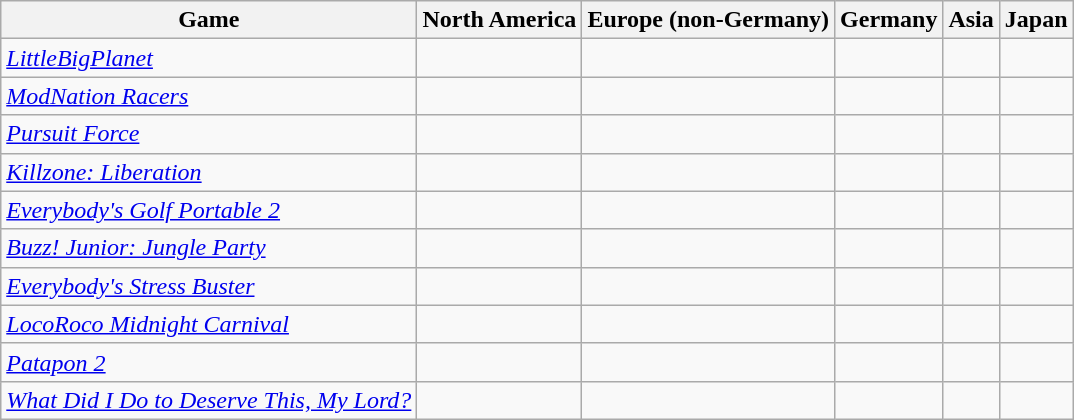<table class="wikitable">
<tr>
<th>Game</th>
<th>North America</th>
<th>Europe (non-Germany)</th>
<th>Germany</th>
<th>Asia</th>
<th>Japan</th>
</tr>
<tr>
<td><em><a href='#'>LittleBigPlanet</a></em></td>
<td></td>
<td></td>
<td></td>
<td></td>
<td></td>
</tr>
<tr>
<td><em><a href='#'>ModNation Racers</a></em></td>
<td></td>
<td></td>
<td></td>
<td></td>
<td></td>
</tr>
<tr>
<td><em><a href='#'>Pursuit Force</a></em></td>
<td></td>
<td></td>
<td></td>
<td></td>
<td></td>
</tr>
<tr>
<td><em><a href='#'>Killzone: Liberation</a></em></td>
<td></td>
<td></td>
<td></td>
<td></td>
<td></td>
</tr>
<tr>
<td><em><a href='#'>Everybody's Golf Portable 2</a></em></td>
<td></td>
<td></td>
<td></td>
<td></td>
<td></td>
</tr>
<tr>
<td><em><a href='#'>Buzz! Junior: Jungle Party</a></em></td>
<td></td>
<td></td>
<td></td>
<td></td>
<td></td>
</tr>
<tr>
<td><em><a href='#'>Everybody's Stress Buster</a></em></td>
<td></td>
<td></td>
<td></td>
<td></td>
<td></td>
</tr>
<tr>
<td><em><a href='#'>LocoRoco Midnight Carnival</a></em></td>
<td></td>
<td></td>
<td></td>
<td></td>
<td></td>
</tr>
<tr>
<td><em><a href='#'>Patapon 2</a></em></td>
<td></td>
<td></td>
<td></td>
<td></td>
<td></td>
</tr>
<tr>
<td><em><a href='#'>What Did I Do to Deserve This, My Lord?</a></em></td>
<td></td>
<td></td>
<td></td>
<td></td>
<td></td>
</tr>
</table>
